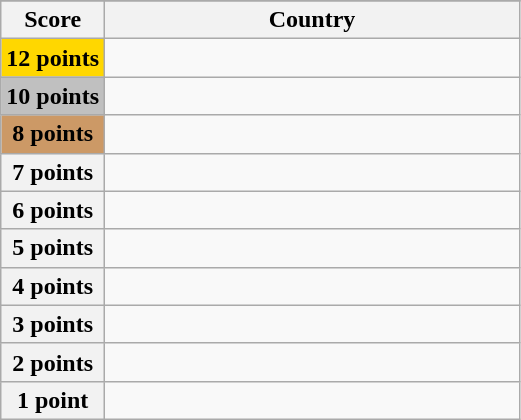<table class="wikitable">
<tr>
</tr>
<tr>
<th scope="col" width="20%">Score</th>
<th scope="col">Country</th>
</tr>
<tr>
<th scope="row" style="background:gold">12 points</th>
<td></td>
</tr>
<tr>
<th scope="row" style="background:silver">10 points</th>
<td></td>
</tr>
<tr>
<th scope="row" style="background:#CC9966">8 points</th>
<td></td>
</tr>
<tr>
<th scope="row">7 points</th>
<td></td>
</tr>
<tr>
<th scope="row">6 points</th>
<td></td>
</tr>
<tr>
<th scope="row">5 points</th>
<td></td>
</tr>
<tr>
<th scope="row">4 points</th>
<td></td>
</tr>
<tr>
<th scope="row">3 points</th>
<td></td>
</tr>
<tr>
<th scope="row">2 points</th>
<td></td>
</tr>
<tr>
<th scope="row">1 point</th>
<td></td>
</tr>
</table>
